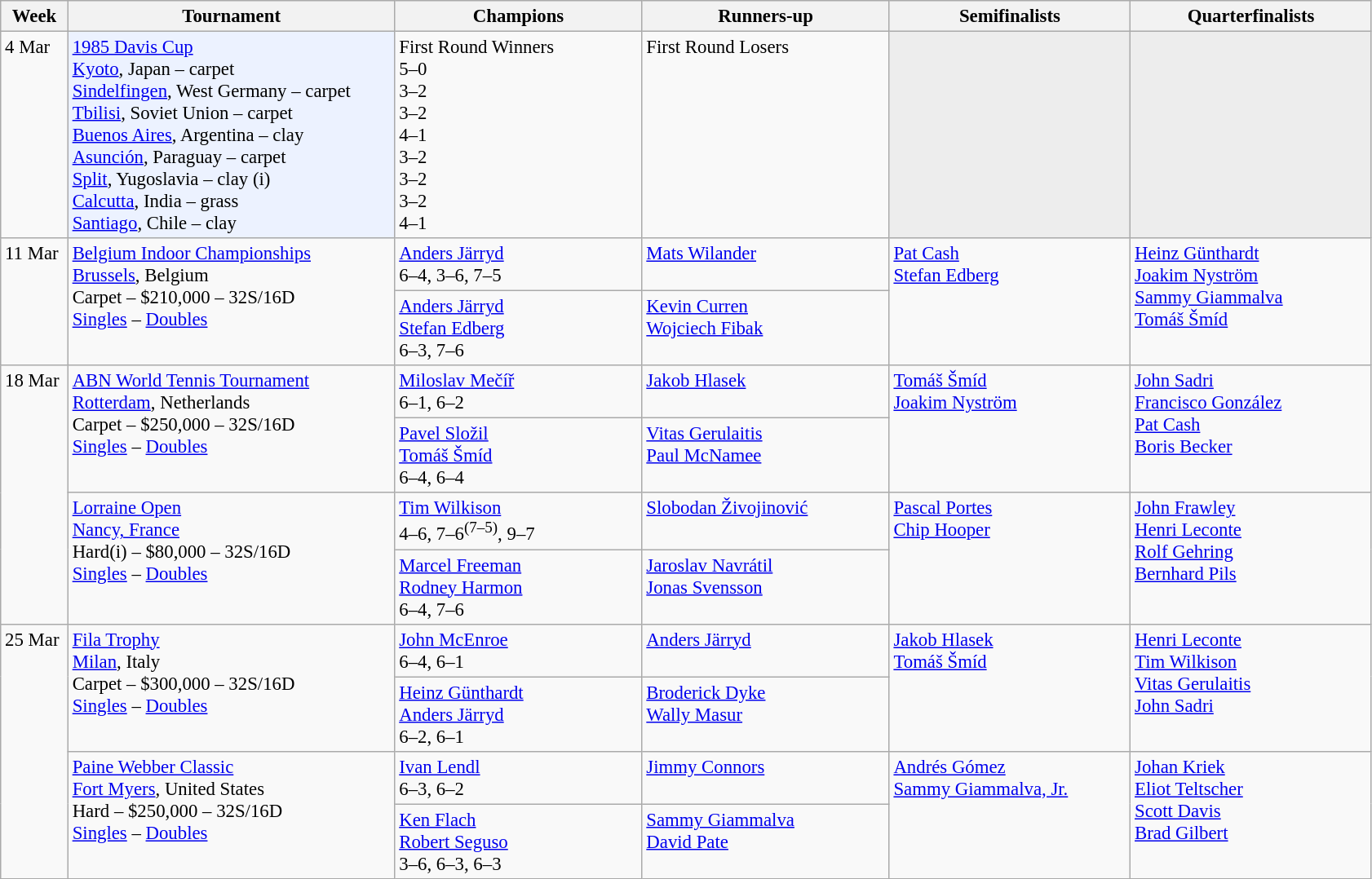<table class=wikitable style=font-size:95%>
<tr>
<th style="width:48px;">Week</th>
<th style="width:260px;">Tournament</th>
<th style="width:195px;">Champions</th>
<th style="width:195px;">Runners-up</th>
<th style="width:190px;">Semifinalists</th>
<th style="width:190px;">Quarterfinalists</th>
</tr>
<tr valign=top>
<td>4 Mar</td>
<td style="background:#ECF2FF;"><a href='#'>1985 Davis Cup</a><br> <a href='#'>Kyoto</a>, Japan – carpet<br> <a href='#'>Sindelfingen</a>, West Germany – carpet<br> <a href='#'>Tbilisi</a>, Soviet Union – carpet<br> <a href='#'>Buenos Aires</a>, Argentina – clay<br> <a href='#'>Asunción</a>, Paraguay – carpet<br> <a href='#'>Split</a>, Yugoslavia – clay (i)<br> <a href='#'>Calcutta</a>, India – grass<br> <a href='#'>Santiago</a>, Chile – clay</td>
<td>First Round Winners<br> 5–0<br> 3–2<br> 3–2<br> 4–1<br> 3–2<br> 3–2<br> 3–2<br> 4–1</td>
<td>First Round Losers<br><br><br><br><br><br><br><br></td>
<td style="background:#ededed;"></td>
<td style="background:#ededed;"></td>
</tr>
<tr valign=top>
<td rowspan=2>11 Mar</td>
<td rowspan="2"><a href='#'>Belgium Indoor Championships</a><br> <a href='#'>Brussels</a>, Belgium<br>Carpet – $210,000 – 32S/16D <br> <a href='#'>Singles</a> – <a href='#'>Doubles</a></td>
<td> <a href='#'>Anders Järryd</a><br>6–4, 3–6, 7–5</td>
<td> <a href='#'>Mats Wilander</a></td>
<td rowspan=2> <a href='#'>Pat Cash</a> <br>  <a href='#'>Stefan Edberg</a></td>
<td rowspan=2> <a href='#'>Heinz Günthardt</a> <br>  <a href='#'>Joakim Nyström</a> <br>  <a href='#'>Sammy Giammalva</a> <br>  <a href='#'>Tomáš Šmíd</a></td>
</tr>
<tr valign=top>
<td> <a href='#'>Anders Järryd</a><br> <a href='#'>Stefan Edberg</a><br>6–3, 7–6</td>
<td> <a href='#'>Kevin Curren</a><br> <a href='#'>Wojciech Fibak</a></td>
</tr>
<tr valign=top>
<td rowspan=4>18 Mar</td>
<td rowspan="2"><a href='#'>ABN World Tennis Tournament</a><br> <a href='#'>Rotterdam</a>, Netherlands<br>Carpet – $250,000 – 32S/16D <br> <a href='#'>Singles</a> – <a href='#'>Doubles</a></td>
<td> <a href='#'>Miloslav Mečíř</a> <br> 6–1, 6–2</td>
<td> <a href='#'>Jakob Hlasek</a></td>
<td rowspan=2> <a href='#'>Tomáš Šmíd</a> <br>  <a href='#'>Joakim Nyström</a></td>
<td rowspan=2> <a href='#'>John Sadri</a> <br>  <a href='#'>Francisco González</a> <br>  <a href='#'>Pat Cash</a> <br>  <a href='#'>Boris Becker</a></td>
</tr>
<tr valign=top>
<td> <a href='#'>Pavel Složil</a> <br>  <a href='#'>Tomáš Šmíd</a> <br> 6–4, 6–4</td>
<td> <a href='#'>Vitas Gerulaitis</a> <br>  <a href='#'>Paul McNamee</a></td>
</tr>
<tr valign=top>
<td rowspan="2"><a href='#'>Lorraine Open</a><br> <a href='#'>Nancy, France</a><br>Hard(i) – $80,000 – 32S/16D <br> <a href='#'>Singles</a> – <a href='#'>Doubles</a></td>
<td> <a href='#'>Tim Wilkison</a> <br> 4–6, 7–6<sup>(7–5)</sup>, 9–7</td>
<td> <a href='#'>Slobodan Živojinović</a></td>
<td rowspan=2> <a href='#'>Pascal Portes</a> <br>  <a href='#'>Chip Hooper</a></td>
<td rowspan=2> <a href='#'>John Frawley</a> <br>  <a href='#'>Henri Leconte</a> <br>  <a href='#'>Rolf Gehring</a> <br>  <a href='#'>Bernhard Pils</a></td>
</tr>
<tr valign=top>
<td> <a href='#'>Marcel Freeman</a> <br>  <a href='#'>Rodney Harmon</a> <br> 6–4, 7–6</td>
<td> <a href='#'>Jaroslav Navrátil</a> <br>  <a href='#'>Jonas Svensson</a></td>
</tr>
<tr valign=top>
<td rowspan=4>25 Mar</td>
<td rowspan="2"><a href='#'>Fila Trophy</a><br> <a href='#'>Milan</a>, Italy<br>Carpet – $300,000 – 32S/16D <br> <a href='#'>Singles</a> – <a href='#'>Doubles</a></td>
<td> <a href='#'>John McEnroe</a><br>6–4, 6–1</td>
<td> <a href='#'>Anders Järryd</a></td>
<td rowspan=2> <a href='#'>Jakob Hlasek</a> <br>  <a href='#'>Tomáš Šmíd</a></td>
<td rowspan=2> <a href='#'>Henri Leconte</a> <br>  <a href='#'>Tim Wilkison</a> <br>  <a href='#'>Vitas Gerulaitis</a> <br>  <a href='#'>John Sadri</a></td>
</tr>
<tr valign=top>
<td> <a href='#'>Heinz Günthardt</a><br> <a href='#'>Anders Järryd</a><br>6–2, 6–1</td>
<td> <a href='#'>Broderick Dyke</a><br> <a href='#'>Wally Masur</a></td>
</tr>
<tr valign=top>
<td rowspan="2"><a href='#'>Paine Webber Classic</a><br> <a href='#'>Fort Myers</a>, United States<br>Hard – $250,000 – 32S/16D<br><a href='#'>Singles</a> – <a href='#'>Doubles</a></td>
<td> <a href='#'>Ivan Lendl</a><br>6–3, 6–2</td>
<td> <a href='#'>Jimmy Connors</a></td>
<td rowspan=2> <a href='#'>Andrés Gómez</a><br> <a href='#'>Sammy Giammalva, Jr.</a></td>
<td rowspan=2> <a href='#'>Johan Kriek</a><br> <a href='#'>Eliot Teltscher</a><br> <a href='#'>Scott Davis</a><br> <a href='#'>Brad Gilbert</a></td>
</tr>
<tr valign=top>
<td> <a href='#'>Ken Flach</a><br> <a href='#'>Robert Seguso</a><br>3–6, 6–3, 6–3</td>
<td> <a href='#'>Sammy Giammalva</a><br> <a href='#'>David Pate</a></td>
</tr>
</table>
